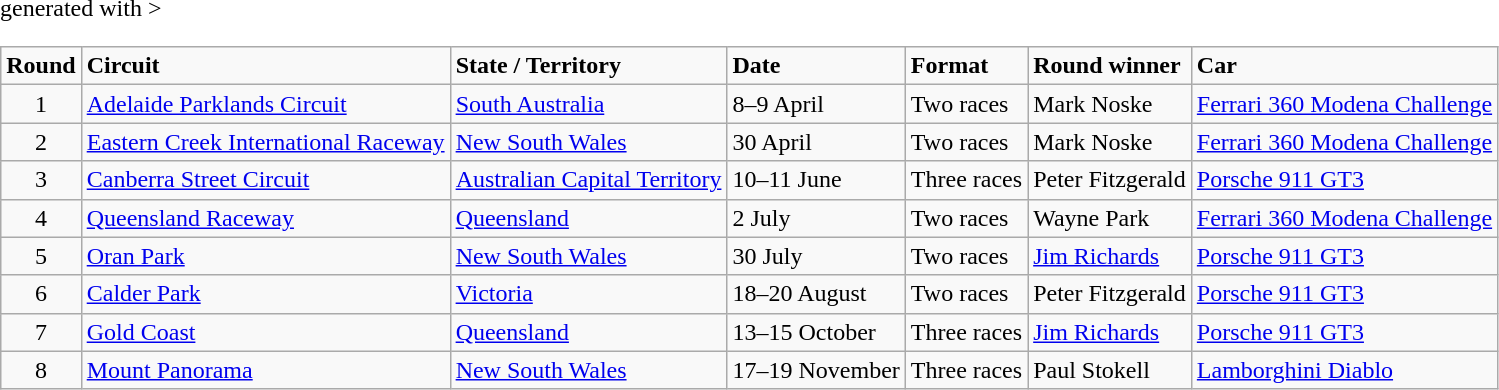<table class="wikitable" <hiddentext>generated with >
<tr style="font-weight:bold">
<td height="13" align="center">Round</td>
<td>Circuit</td>
<td>State / Territory</td>
<td>Date</td>
<td>Format</td>
<td>Round winner</td>
<td>Car</td>
</tr>
<tr>
<td align="center">1</td>
<td><a href='#'>Adelaide Parklands Circuit</a></td>
<td><a href='#'>South Australia</a></td>
<td>8–9 April</td>
<td>Two races</td>
<td>Mark Noske</td>
<td><a href='#'>Ferrari 360 Modena Challenge</a></td>
</tr>
<tr>
<td align="center">2</td>
<td><a href='#'>Eastern Creek International Raceway</a></td>
<td><a href='#'>New South Wales</a></td>
<td>30 April</td>
<td>Two races</td>
<td>Mark Noske</td>
<td><a href='#'>Ferrari 360 Modena Challenge</a></td>
</tr>
<tr>
<td align="center">3</td>
<td><a href='#'>Canberra Street Circuit</a></td>
<td><a href='#'>Australian Capital Territory</a></td>
<td>10–11 June</td>
<td>Three races</td>
<td>Peter Fitzgerald</td>
<td><a href='#'>Porsche 911 GT3</a></td>
</tr>
<tr>
<td align="center">4</td>
<td><a href='#'>Queensland Raceway</a></td>
<td><a href='#'>Queensland</a></td>
<td>2 July</td>
<td>Two races</td>
<td>Wayne Park</td>
<td><a href='#'>Ferrari 360 Modena Challenge</a></td>
</tr>
<tr>
<td align="center">5</td>
<td><a href='#'>Oran Park</a></td>
<td><a href='#'>New South Wales</a></td>
<td>30 July</td>
<td>Two races</td>
<td><a href='#'>Jim Richards</a></td>
<td><a href='#'>Porsche 911 GT3</a></td>
</tr>
<tr>
<td align="center">6</td>
<td><a href='#'>Calder Park</a></td>
<td><a href='#'>Victoria</a></td>
<td>18–20 August</td>
<td>Two races</td>
<td>Peter Fitzgerald</td>
<td><a href='#'>Porsche 911 GT3</a></td>
</tr>
<tr>
<td align="center">7</td>
<td><a href='#'>Gold Coast</a></td>
<td><a href='#'>Queensland</a></td>
<td>13–15 October</td>
<td>Three races</td>
<td><a href='#'>Jim Richards</a></td>
<td><a href='#'>Porsche 911 GT3</a></td>
</tr>
<tr>
<td align="center">8</td>
<td><a href='#'>Mount Panorama</a></td>
<td><a href='#'>New South Wales</a></td>
<td>17–19 November</td>
<td>Three races</td>
<td>Paul Stokell</td>
<td><a href='#'>Lamborghini Diablo</a></td>
</tr>
</table>
